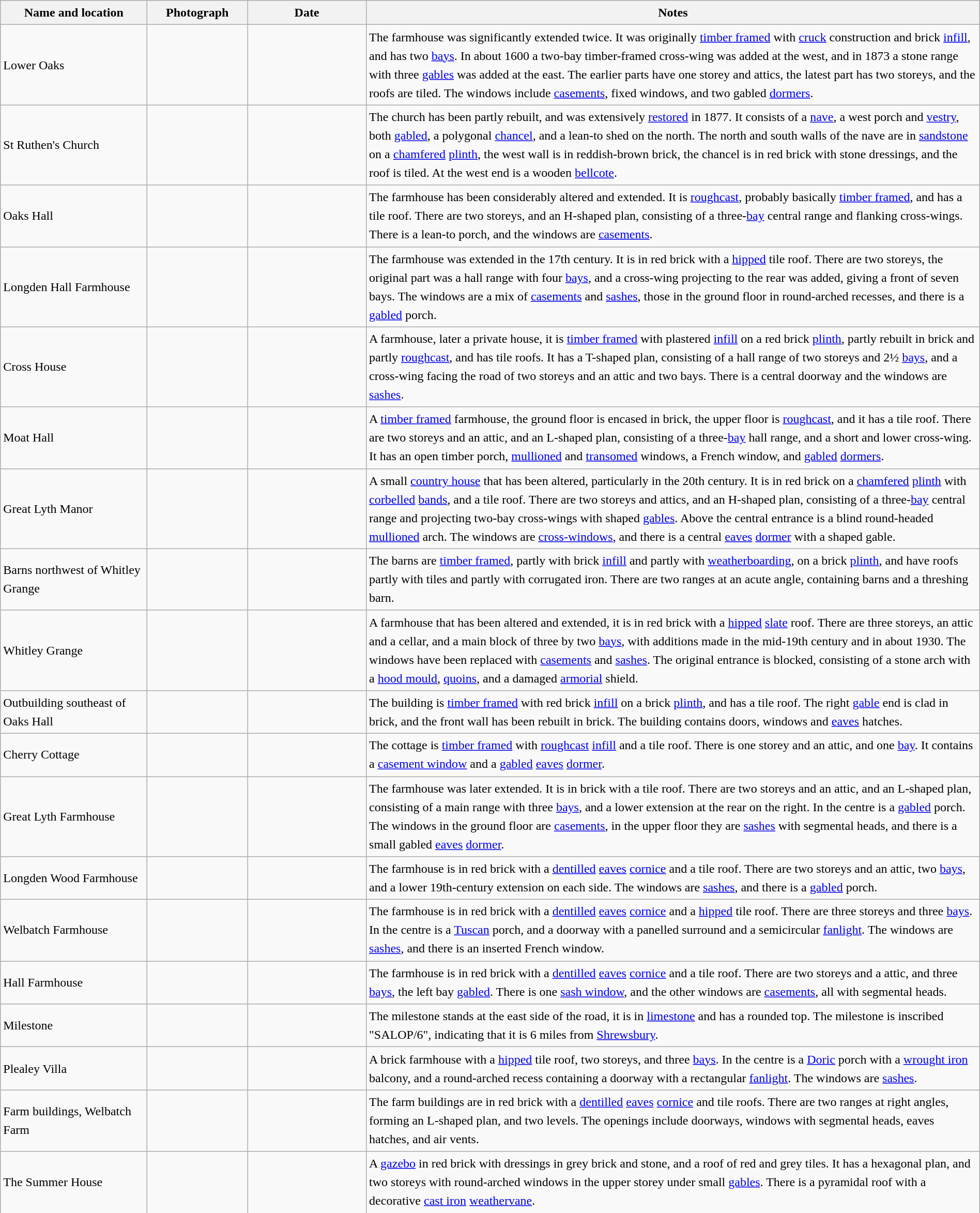<table class="wikitable sortable plainrowheaders" style="width:100%;border:0px;text-align:left;line-height:150%;">
<tr>
<th scope="col"  style="width:150px">Name and location</th>
<th scope="col"  style="width:100px" class="unsortable">Photograph</th>
<th scope="col"  style="width:120px">Date</th>
<th scope="col"  style="width:650px" class="unsortable">Notes</th>
</tr>
<tr>
<td>Lower Oaks<br><small></small></td>
<td></td>
<td align="center"></td>
<td>The farmhouse was significantly extended twice.  It was originally <a href='#'>timber framed</a> with <a href='#'>cruck</a> construction and brick <a href='#'>infill</a>, and has two <a href='#'>bays</a>.  In about 1600 a two-bay timber-framed cross-wing was added at the west, and in 1873 a stone range with three <a href='#'>gables</a> was added at the east.  The earlier parts have one storey and attics, the latest part has two storeys, and the roofs are tiled.  The windows include <a href='#'>casements</a>, fixed windows, and two gabled <a href='#'>dormers</a>.</td>
</tr>
<tr>
<td>St Ruthen's Church<br><small></small></td>
<td></td>
<td align="center"></td>
<td>The church has been partly rebuilt, and was extensively <a href='#'>restored</a> in 1877.  It consists of a <a href='#'>nave</a>, a west porch and <a href='#'>vestry</a>, both <a href='#'>gabled</a>, a polygonal <a href='#'>chancel</a>, and a lean-to shed on the north.  The north and south walls of the nave are in <a href='#'>sandstone</a> on a <a href='#'>chamfered</a> <a href='#'>plinth</a>, the west wall is in reddish-brown brick, the chancel is in red brick with stone dressings, and the roof is tiled.  At the west end is a wooden <a href='#'>bellcote</a>.</td>
</tr>
<tr>
<td>Oaks Hall<br><small></small></td>
<td></td>
<td align="center"></td>
<td>The farmhouse has been considerably altered and extended.  It is <a href='#'>roughcast</a>, probably basically <a href='#'>timber framed</a>, and has a tile roof.  There are two storeys, and an H-shaped plan, consisting of a three-<a href='#'>bay</a> central range and flanking cross-wings.  There is a lean-to porch, and the windows are <a href='#'>casements</a>.</td>
</tr>
<tr>
<td>Longden Hall Farmhouse<br><small></small></td>
<td></td>
<td align="center"></td>
<td>The farmhouse was extended in the 17th century.  It is in red brick with a <a href='#'>hipped</a> tile roof.  There are two storeys, the original part was a hall range with four <a href='#'>bays</a>, and a cross-wing projecting to the rear was added, giving a front of seven bays.  The windows are a mix of <a href='#'>casements</a> and <a href='#'>sashes</a>, those in the ground floor in round-arched recesses, and there is a <a href='#'>gabled</a> porch.</td>
</tr>
<tr>
<td>Cross House<br><small></small></td>
<td></td>
<td align="center"></td>
<td>A farmhouse, later a private house, it is <a href='#'>timber framed</a> with plastered <a href='#'>infill</a> on a red brick <a href='#'>plinth</a>, partly rebuilt in brick and partly <a href='#'>roughcast</a>, and has tile roofs.  It has a T-shaped plan, consisting of a hall range of two storeys and 2½ <a href='#'>bays</a>, and a cross-wing facing the road of two storeys and an attic and two bays.  There is a central doorway and the windows are <a href='#'>sashes</a>.</td>
</tr>
<tr>
<td>Moat Hall<br><small></small></td>
<td></td>
<td align="center"></td>
<td>A <a href='#'>timber framed</a> farmhouse, the ground floor is encased in brick, the upper floor is <a href='#'>roughcast</a>, and it has a tile roof.  There are two storeys and an attic, and an L-shaped plan, consisting of a three-<a href='#'>bay</a> hall range, and a short and lower cross-wing.  It has an open timber porch, <a href='#'>mullioned</a> and <a href='#'>transomed</a> windows, a French window, and <a href='#'>gabled</a> <a href='#'>dormers</a>.</td>
</tr>
<tr>
<td>Great Lyth Manor<br><small></small></td>
<td></td>
<td align="center"></td>
<td>A small <a href='#'>country house</a> that has been altered, particularly in the 20th century.  It is in red brick on a <a href='#'>chamfered</a> <a href='#'>plinth</a> with <a href='#'>corbelled</a> <a href='#'>bands</a>, and a tile roof.  There are two storeys and attics, and an H-shaped plan, consisting of a three-<a href='#'>bay</a> central range and projecting two-bay cross-wings with shaped <a href='#'>gables</a>.  Above the central entrance is a blind round-headed <a href='#'>mullioned</a> arch.  The windows are <a href='#'>cross-windows</a>, and there is a central <a href='#'>eaves</a> <a href='#'>dormer</a> with a shaped gable.</td>
</tr>
<tr>
<td>Barns northwest of Whitley Grange<br><small></small></td>
<td></td>
<td align="center"></td>
<td>The barns are <a href='#'>timber framed</a>, partly with brick <a href='#'>infill</a> and partly with <a href='#'>weatherboarding</a>, on a brick <a href='#'>plinth</a>, and have roofs partly with tiles and partly with corrugated iron.  There are two ranges at an acute angle, containing barns and a threshing barn.</td>
</tr>
<tr>
<td>Whitley Grange<br><small></small></td>
<td></td>
<td align="center"></td>
<td>A farmhouse that has been altered and extended, it is in red brick with a <a href='#'>hipped</a> <a href='#'>slate</a> roof.  There are three storeys, an attic and a cellar, and a main block of three by two <a href='#'>bays</a>, with additions made in the mid-19th century and in about 1930.  The windows have been replaced with <a href='#'>casements</a> and <a href='#'>sashes</a>. The original entrance is blocked, consisting of a stone arch with a <a href='#'>hood mould</a>, <a href='#'>quoins</a>, and a damaged <a href='#'>armorial</a> shield.</td>
</tr>
<tr>
<td>Outbuilding southeast of Oaks Hall<br><small></small></td>
<td></td>
<td align="center"></td>
<td>The building is <a href='#'>timber framed</a> with red brick <a href='#'>infill</a> on a brick <a href='#'>plinth</a>, and has a tile roof.  The right <a href='#'>gable</a> end is clad in brick, and the front wall has been rebuilt in brick.  The building contains doors, windows and <a href='#'>eaves</a> hatches.</td>
</tr>
<tr>
<td>Cherry Cottage<br><small></small></td>
<td></td>
<td align="center"></td>
<td>The cottage is <a href='#'>timber framed</a> with <a href='#'>roughcast</a> <a href='#'>infill</a> and a tile roof.  There is one storey and an attic, and one <a href='#'>bay</a>.  It contains a <a href='#'>casement window</a> and a <a href='#'>gabled</a> <a href='#'>eaves</a> <a href='#'>dormer</a>.</td>
</tr>
<tr>
<td>Great Lyth Farmhouse<br><small></small></td>
<td></td>
<td align="center"></td>
<td>The farmhouse was later extended.  It is in brick with a tile roof.  There are two storeys and an attic, and an L-shaped plan, consisting of a main range with three <a href='#'>bays</a>, and a lower extension at the rear on the right.  In the centre is a <a href='#'>gabled</a> porch.  The windows in the ground floor are <a href='#'>casements</a>, in the upper floor they are <a href='#'>sashes</a> with segmental heads, and there is a small gabled <a href='#'>eaves</a> <a href='#'>dormer</a>.</td>
</tr>
<tr>
<td>Longden Wood Farmhouse<br><small></small></td>
<td></td>
<td align="center"></td>
<td>The farmhouse is in red brick with a <a href='#'>dentilled</a> <a href='#'>eaves</a> <a href='#'>cornice</a> and a tile roof.  There are two storeys and an attic, two <a href='#'>bays</a>, and a lower 19th-century extension on each side.  The windows are <a href='#'>sashes</a>, and there is a <a href='#'>gabled</a> porch.</td>
</tr>
<tr>
<td>Welbatch Farmhouse<br><small></small></td>
<td></td>
<td align="center"></td>
<td>The farmhouse is in red brick with a <a href='#'>dentilled</a> <a href='#'>eaves</a> <a href='#'>cornice</a> and a <a href='#'>hipped</a> tile roof.  There are three storeys and three <a href='#'>bays</a>.  In the centre is a <a href='#'>Tuscan</a> porch, and a doorway with a panelled surround and a semicircular <a href='#'>fanlight</a>.  The windows are <a href='#'>sashes</a>, and there is an inserted French window.</td>
</tr>
<tr>
<td>Hall Farmhouse<br><small></small></td>
<td></td>
<td align="center"></td>
<td>The farmhouse is in red brick with a <a href='#'>dentilled</a> <a href='#'>eaves</a> <a href='#'>cornice</a> and a tile roof.  There are two storeys and a attic, and three <a href='#'>bays</a>, the left bay <a href='#'>gabled</a>.  There is one <a href='#'>sash window</a>, and the other windows are <a href='#'>casements</a>, all with segmental heads.</td>
</tr>
<tr>
<td>Milestone<br><small></small></td>
<td></td>
<td align="center"></td>
<td>The milestone stands at the east side of the road, it is in <a href='#'>limestone</a> and has a rounded top.  The milestone is inscribed "SALOP/6", indicating that it is 6 miles from <a href='#'>Shrewsbury</a>.</td>
</tr>
<tr>
<td>Plealey Villa<br><small></small></td>
<td></td>
<td align="center"></td>
<td>A brick farmhouse with a <a href='#'>hipped</a> tile roof, two storeys, and three <a href='#'>bays</a>.  In the centre is a <a href='#'>Doric</a> porch with a <a href='#'>wrought iron</a> balcony, and a round-arched recess containing a doorway with a rectangular <a href='#'>fanlight</a>.  The windows are <a href='#'>sashes</a>.</td>
</tr>
<tr>
<td>Farm buildings, Welbatch Farm<br><small></small></td>
<td></td>
<td align="center"></td>
<td>The farm buildings are in red brick with a <a href='#'>dentilled</a> <a href='#'>eaves</a> <a href='#'>cornice</a> and tile roofs.  There are two ranges at right angles, forming an L-shaped plan, and two levels.  The openings include doorways, windows with segmental heads, eaves hatches, and air vents.</td>
</tr>
<tr>
<td>The Summer House<br><small></small></td>
<td></td>
<td align="center"></td>
<td>A <a href='#'>gazebo</a> in red brick with dressings in grey brick and stone, and a roof of red and grey tiles.  It has a hexagonal plan, and two storeys with round-arched windows in the upper storey under small <a href='#'>gables</a>.  There is a pyramidal roof with a decorative <a href='#'>cast iron</a> <a href='#'>weathervane</a>.</td>
</tr>
<tr>
</tr>
</table>
